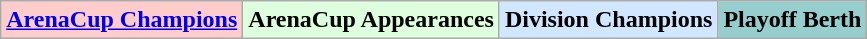<table class="wikitable">
<tr>
<td bgcolor="#FFCCCC"><strong><a href='#'>ArenaCup Champions</a></strong></td>
<td bgcolor="#DDFFDD"><strong>ArenaCup Appearances</strong></td>
<td bgcolor="#D0E7FF"><strong>Division Champions</strong></td>
<td bgcolor="#96CDCD"><strong>Playoff Berth</strong></td>
</tr>
</table>
